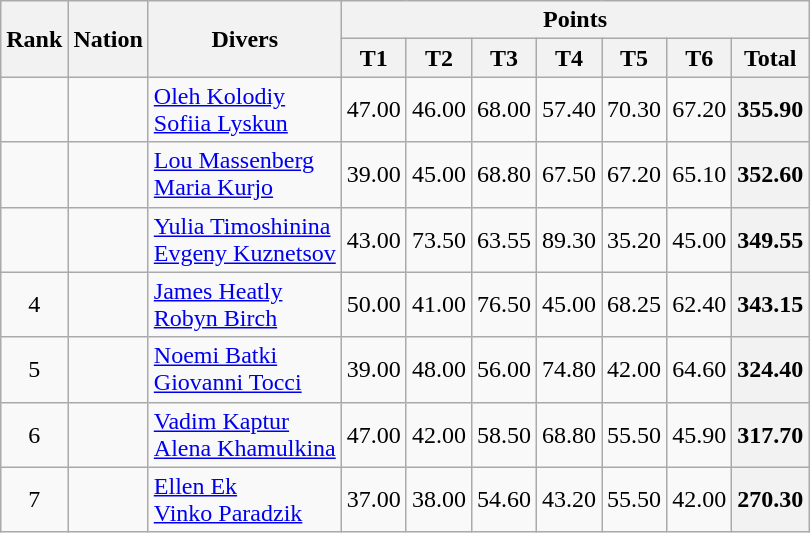<table class="wikitable" style="text-align:center">
<tr>
<th rowspan=2>Rank</th>
<th rowspan=2>Nation</th>
<th rowspan=2>Divers</th>
<th colspan=7>Points</th>
</tr>
<tr>
<th>T1</th>
<th>T2</th>
<th>T3</th>
<th>T4</th>
<th>T5</th>
<th>T6</th>
<th>Total</th>
</tr>
<tr>
<td></td>
<td align=left></td>
<td align=left><a href='#'>Oleh Kolodiy</a><br><a href='#'>Sofiia Lyskun</a></td>
<td>47.00</td>
<td>46.00</td>
<td>68.00</td>
<td>57.40</td>
<td>70.30</td>
<td>67.20</td>
<th>355.90</th>
</tr>
<tr>
<td></td>
<td align=left></td>
<td align=left><a href='#'>Lou Massenberg</a><br><a href='#'>Maria Kurjo</a></td>
<td>39.00</td>
<td>45.00</td>
<td>68.80</td>
<td>67.50</td>
<td>67.20</td>
<td>65.10</td>
<th>352.60</th>
</tr>
<tr>
<td></td>
<td align=left></td>
<td align=left><a href='#'>Yulia Timoshinina</a><br><a href='#'>Evgeny Kuznetsov</a></td>
<td>43.00</td>
<td>73.50</td>
<td>63.55</td>
<td>89.30</td>
<td>35.20</td>
<td>45.00</td>
<th>349.55</th>
</tr>
<tr>
<td>4</td>
<td align=left></td>
<td align=left><a href='#'>James Heatly</a><br><a href='#'>Robyn Birch</a></td>
<td>50.00</td>
<td>41.00</td>
<td>76.50</td>
<td>45.00</td>
<td>68.25</td>
<td>62.40</td>
<th>343.15</th>
</tr>
<tr>
<td>5</td>
<td align=left></td>
<td align=left><a href='#'>Noemi Batki</a><br><a href='#'>Giovanni Tocci</a></td>
<td>39.00</td>
<td>48.00</td>
<td>56.00</td>
<td>74.80</td>
<td>42.00</td>
<td>64.60</td>
<th>324.40</th>
</tr>
<tr>
<td>6</td>
<td align=left></td>
<td align=left><a href='#'>Vadim Kaptur</a><br><a href='#'>Alena Khamulkina</a></td>
<td>47.00</td>
<td>42.00</td>
<td>58.50</td>
<td>68.80</td>
<td>55.50</td>
<td>45.90</td>
<th>317.70</th>
</tr>
<tr>
<td>7</td>
<td align=left></td>
<td align=left><a href='#'>Ellen Ek</a><br><a href='#'>Vinko Paradzik</a></td>
<td>37.00</td>
<td>38.00</td>
<td>54.60</td>
<td>43.20</td>
<td>55.50</td>
<td>42.00</td>
<th>270.30</th>
</tr>
</table>
